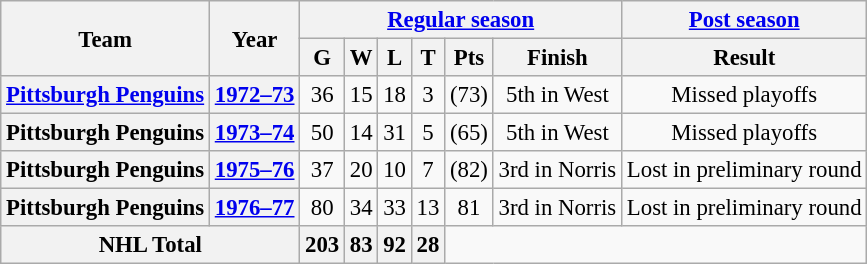<table class="wikitable" style="font-size: 95%; text-align:center;">
<tr>
<th rowspan="2">Team</th>
<th rowspan="2">Year</th>
<th colspan="6"><a href='#'>Regular season</a></th>
<th colspan="1"><a href='#'>Post season</a></th>
</tr>
<tr>
<th>G</th>
<th>W</th>
<th>L</th>
<th>T</th>
<th>Pts</th>
<th>Finish</th>
<th>Result</th>
</tr>
<tr>
<th><a href='#'>Pittsburgh Penguins</a></th>
<th><a href='#'>1972–73</a></th>
<td>36</td>
<td>15</td>
<td>18</td>
<td>3</td>
<td>(73)</td>
<td>5th in West</td>
<td>Missed playoffs</td>
</tr>
<tr>
<th>Pittsburgh Penguins</th>
<th><a href='#'>1973–74</a></th>
<td>50</td>
<td>14</td>
<td>31</td>
<td>5</td>
<td>(65)</td>
<td>5th in West</td>
<td>Missed playoffs</td>
</tr>
<tr>
<th>Pittsburgh Penguins</th>
<th><a href='#'>1975–76</a></th>
<td>37</td>
<td>20</td>
<td>10</td>
<td>7</td>
<td>(82)</td>
<td>3rd in Norris</td>
<td>Lost in preliminary round</td>
</tr>
<tr>
<th>Pittsburgh Penguins</th>
<th><a href='#'>1976–77</a></th>
<td>80</td>
<td>34</td>
<td>33</td>
<td>13</td>
<td>81</td>
<td>3rd in Norris</td>
<td>Lost in preliminary round</td>
</tr>
<tr>
<th colspan="2">NHL Total</th>
<th>203</th>
<th>83</th>
<th>92</th>
<th>28</th>
</tr>
</table>
